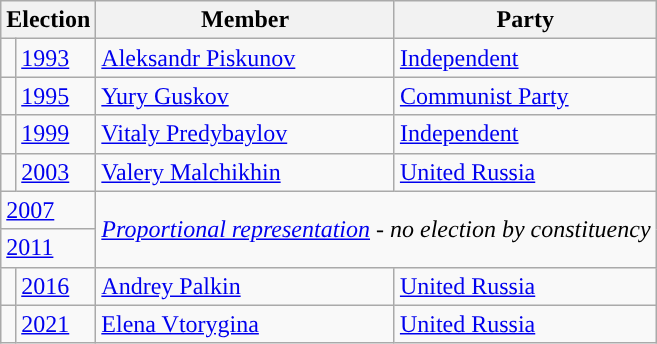<table class="wikitable">
<tr>
<th colspan="2">Election</th>
<th>Member</th>
<th>Party</th>
</tr>
<tr>
<td style="background-color:"></td>
<td><a href='#'>1993</a></td>
<td><a href='#'>Aleksandr Piskunov</a></td>
<td><a href='#'>Independent</a></td>
</tr>
<tr>
<td style="background-color:"></td>
<td><a href='#'>1995</a></td>
<td><a href='#'>Yury Guskov</a></td>
<td><a href='#'>Communist Party</a></td>
</tr>
<tr>
<td style="background-color:"></td>
<td><a href='#'>1999</a></td>
<td><a href='#'>Vitaly Predybaylov</a></td>
<td><a href='#'>Independent</a></td>
</tr>
<tr>
<td style="background-color:"></td>
<td><a href='#'>2003</a></td>
<td><a href='#'>Valery Malchikhin</a></td>
<td><a href='#'>United Russia</a></td>
</tr>
<tr>
<td colspan=2><a href='#'>2007</a></td>
<td colspan=2 rowspan=2><em><a href='#'>Proportional representation</a> - no election by constituency</em></td>
</tr>
<tr>
<td colspan=2><a href='#'>2011</a></td>
</tr>
<tr>
<td style="background-color: "></td>
<td><a href='#'>2016</a></td>
<td><a href='#'>Andrey Palkin</a></td>
<td><a href='#'>United Russia</a></td>
</tr>
<tr>
<td style="background-color: "></td>
<td><a href='#'>2021</a></td>
<td><a href='#'>Elena Vtorygina</a></td>
<td><a href='#'>United Russia</a></td>
</tr>
</table>
